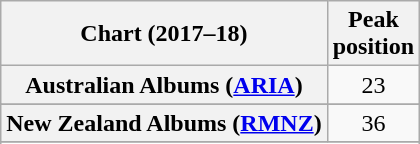<table class="wikitable sortable plainrowheaders" style="text-align:center">
<tr>
<th scope="col">Chart (2017–18)</th>
<th scope="col">Peak<br>position</th>
</tr>
<tr>
<th scope="row">Australian Albums (<a href='#'>ARIA</a>)</th>
<td>23</td>
</tr>
<tr>
</tr>
<tr>
</tr>
<tr>
</tr>
<tr>
</tr>
<tr>
</tr>
<tr>
<th scope="row">New Zealand Albums (<a href='#'>RMNZ</a>)</th>
<td>36</td>
</tr>
<tr>
</tr>
<tr>
</tr>
<tr>
</tr>
<tr>
</tr>
<tr>
</tr>
<tr>
</tr>
</table>
